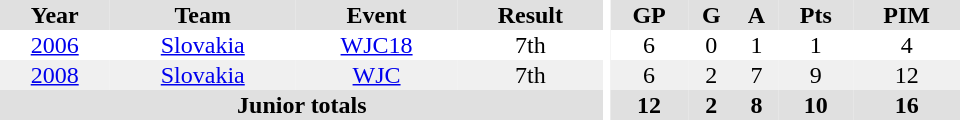<table border="0" cellpadding="1" cellspacing="0" ID="Table3" style="text-align:center; width:40em">
<tr ALIGN="center" bgcolor="#e0e0e0">
<th>Year</th>
<th>Team</th>
<th>Event</th>
<th>Result</th>
<th rowspan="99" bgcolor="#ffffff"></th>
<th>GP</th>
<th>G</th>
<th>A</th>
<th>Pts</th>
<th>PIM</th>
</tr>
<tr>
<td><a href='#'>2006</a></td>
<td><a href='#'>Slovakia</a></td>
<td><a href='#'>WJC18</a></td>
<td>7th</td>
<td>6</td>
<td>0</td>
<td>1</td>
<td>1</td>
<td>4</td>
</tr>
<tr bgcolor="#f0f0f0">
<td><a href='#'>2008</a></td>
<td><a href='#'>Slovakia</a></td>
<td><a href='#'>WJC</a></td>
<td>7th</td>
<td>6</td>
<td>2</td>
<td>7</td>
<td>9</td>
<td>12</td>
</tr>
<tr bgcolor="#e0e0e0">
<th colspan="4">Junior totals</th>
<th>12</th>
<th>2</th>
<th>8</th>
<th>10</th>
<th>16</th>
</tr>
</table>
